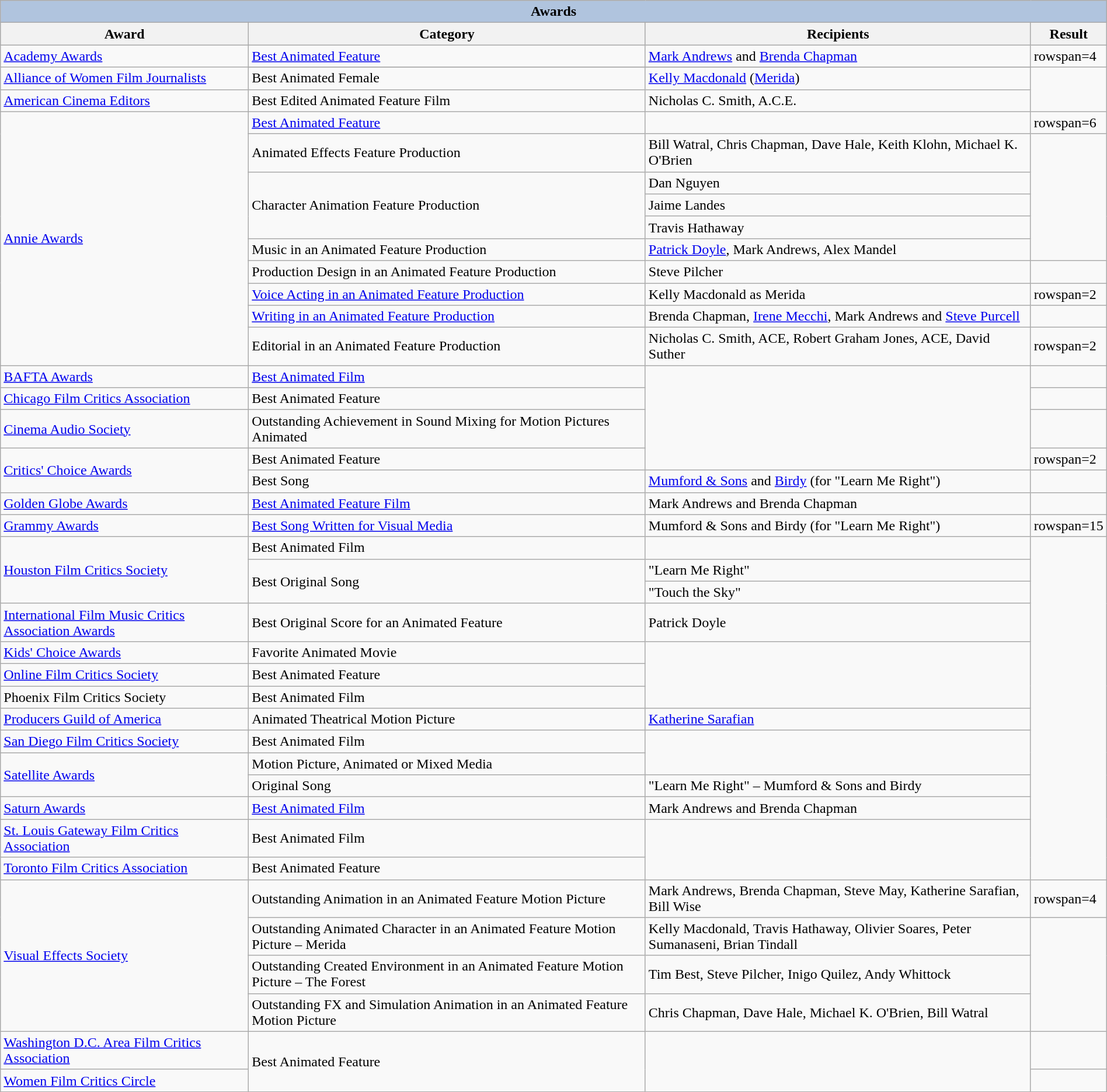<table class="wikitable sortable" style="width:100%;">
<tr style="background:#ccc; text-align:center;">
<th colspan="4" style="background: LightSteelBlue;">Awards</th>
</tr>
<tr style="background:#ccc; text-align:center;">
<th>Award</th>
<th>Category</th>
<th>Recipients</th>
<th>Result</th>
</tr>
<tr>
<td><a href='#'>Academy Awards</a></td>
<td><a href='#'>Best Animated Feature</a></td>
<td><a href='#'>Mark Andrews</a> and <a href='#'>Brenda Chapman</a></td>
<td>rowspan=4 </td>
</tr>
<tr>
<td rowspan=2><a href='#'>Alliance of Women Film Journalists</a></td>
</tr>
<tr>
<td>Best Animated Female</td>
<td><a href='#'>Kelly Macdonald</a> (<a href='#'>Merida</a>)</td>
</tr>
<tr>
<td><a href='#'>American Cinema Editors</a></td>
<td>Best Edited Animated Feature Film</td>
<td>Nicholas C. Smith, A.C.E.</td>
</tr>
<tr>
<td rowspan="10"><a href='#'>Annie Awards</a></td>
<td><a href='#'>Best Animated Feature</a></td>
<td></td>
<td>rowspan=6 </td>
</tr>
<tr>
<td>Animated Effects Feature Production</td>
<td>Bill Watral, Chris Chapman, Dave Hale, Keith Klohn, Michael K. O'Brien</td>
</tr>
<tr>
<td rowspan=3>Character Animation Feature Production</td>
<td>Dan Nguyen</td>
</tr>
<tr>
<td>Jaime Landes</td>
</tr>
<tr>
<td>Travis Hathaway</td>
</tr>
<tr>
<td>Music in an Animated Feature Production</td>
<td><a href='#'>Patrick Doyle</a>, Mark Andrews, Alex Mandel</td>
</tr>
<tr>
<td>Production Design in an Animated Feature Production</td>
<td>Steve Pilcher</td>
<td></td>
</tr>
<tr>
<td><a href='#'>Voice Acting in an Animated Feature Production</a></td>
<td>Kelly Macdonald as Merida</td>
<td>rowspan=2 </td>
</tr>
<tr>
<td><a href='#'>Writing in an Animated Feature Production</a></td>
<td>Brenda Chapman, <a href='#'>Irene Mecchi</a>, Mark Andrews and <a href='#'>Steve Purcell</a></td>
</tr>
<tr>
<td>Editorial in an Animated Feature Production</td>
<td>Nicholas C. Smith, ACE, Robert Graham Jones, ACE, David Suther</td>
<td>rowspan=2 </td>
</tr>
<tr>
<td><a href='#'>BAFTA Awards</a></td>
<td><a href='#'>Best Animated Film</a></td>
<td rowspan="4"></td>
</tr>
<tr>
<td><a href='#'>Chicago Film Critics Association</a></td>
<td>Best Animated Feature</td>
<td></td>
</tr>
<tr>
<td><a href='#'>Cinema Audio Society</a></td>
<td>Outstanding Achievement in Sound Mixing for Motion Pictures Animated</td>
<td></td>
</tr>
<tr>
<td rowspan="2"><a href='#'>Critics' Choice Awards</a></td>
<td>Best Animated Feature</td>
<td>rowspan=2 </td>
</tr>
<tr>
<td>Best Song</td>
<td><a href='#'>Mumford & Sons</a> and <a href='#'>Birdy</a> (for "Learn Me Right")</td>
</tr>
<tr>
<td><a href='#'>Golden Globe Awards</a></td>
<td><a href='#'>Best Animated Feature Film</a></td>
<td>Mark Andrews and Brenda Chapman</td>
<td></td>
</tr>
<tr>
<td><a href='#'>Grammy Awards</a></td>
<td><a href='#'>Best Song Written for Visual Media</a></td>
<td>Mumford & Sons and Birdy (for "Learn Me Right")</td>
<td>rowspan=15 </td>
</tr>
<tr>
<td rowspan=3><a href='#'>Houston Film Critics Society</a></td>
<td>Best Animated Film</td>
<td></td>
</tr>
<tr>
<td rowspan=2>Best Original Song</td>
<td>"Learn Me Right"</td>
</tr>
<tr>
<td>"Touch the Sky"</td>
</tr>
<tr>
<td><a href='#'>International Film Music Critics Association Awards</a></td>
<td>Best Original Score for an Animated Feature</td>
<td>Patrick Doyle</td>
</tr>
<tr>
<td><a href='#'>Kids' Choice Awards</a></td>
<td>Favorite Animated Movie</td>
<td rowspan="3"></td>
</tr>
<tr>
<td><a href='#'>Online Film Critics Society</a></td>
<td>Best Animated Feature</td>
</tr>
<tr>
<td>Phoenix Film Critics Society</td>
<td>Best Animated Film</td>
</tr>
<tr>
<td><a href='#'>Producers Guild of America</a></td>
<td>Animated Theatrical Motion Picture</td>
<td><a href='#'>Katherine Sarafian</a></td>
</tr>
<tr>
<td><a href='#'>San Diego Film Critics Society</a></td>
<td>Best Animated Film</td>
<td rowspan="2"></td>
</tr>
<tr>
<td rowspan="2"><a href='#'>Satellite Awards</a></td>
<td>Motion Picture, Animated or Mixed Media</td>
</tr>
<tr>
<td>Original Song</td>
<td>"Learn Me Right" – Mumford & Sons and Birdy</td>
</tr>
<tr>
<td><a href='#'>Saturn Awards</a></td>
<td><a href='#'>Best Animated Film</a></td>
<td>Mark Andrews and Brenda Chapman</td>
</tr>
<tr>
<td><a href='#'>St. Louis Gateway Film Critics Association</a></td>
<td>Best Animated Film</td>
<td rowspan="2"></td>
</tr>
<tr>
<td><a href='#'>Toronto Film Critics Association</a></td>
<td>Best Animated Feature</td>
</tr>
<tr>
<td rowspan="4"><a href='#'>Visual Effects Society</a></td>
<td>Outstanding Animation in an Animated Feature Motion Picture</td>
<td>Mark Andrews, Brenda Chapman, Steve May, Katherine Sarafian, Bill Wise</td>
<td>rowspan=4 </td>
</tr>
<tr>
<td>Outstanding Animated Character in an Animated Feature Motion Picture – Merida</td>
<td>Kelly Macdonald, Travis Hathaway, Olivier Soares, Peter Sumanaseni, Brian Tindall</td>
</tr>
<tr>
<td>Outstanding Created Environment in an Animated Feature Motion Picture – The Forest</td>
<td>Tim Best, Steve Pilcher, Inigo Quilez, Andy Whittock</td>
</tr>
<tr>
<td>Outstanding FX and Simulation Animation in an Animated Feature Motion Picture</td>
<td>Chris Chapman, Dave Hale, Michael K. O'Brien, Bill Watral</td>
</tr>
<tr>
<td><a href='#'>Washington D.C. Area Film Critics Association</a></td>
<td rowspan="2">Best Animated Feature</td>
<td rowspan="2"></td>
<td></td>
</tr>
<tr>
<td><a href='#'>Women Film Critics Circle</a></td>
<td></td>
</tr>
</table>
